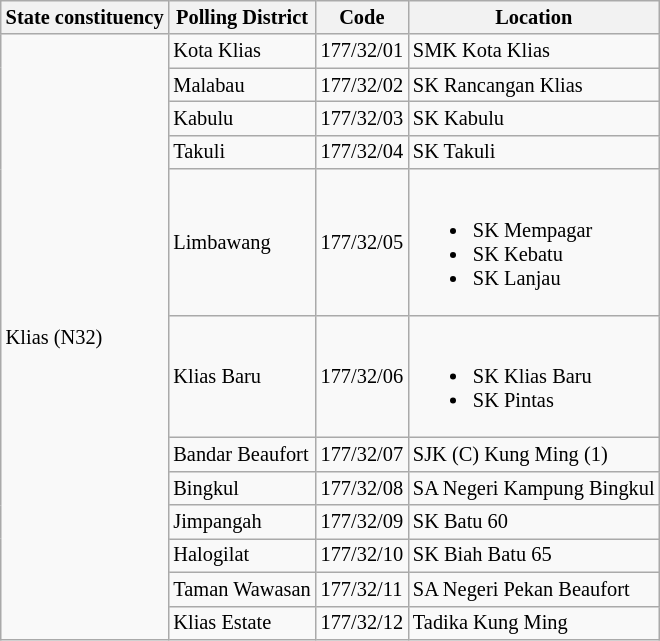<table class="wikitable sortable mw-collapsible" style="white-space:nowrap;font-size:85%">
<tr>
<th>State constituency</th>
<th>Polling District</th>
<th>Code</th>
<th>Location</th>
</tr>
<tr>
<td rowspan="12">Klias (N32)</td>
<td>Kota Klias</td>
<td>177/32/01</td>
<td>SMK Kota Klias</td>
</tr>
<tr>
<td>Malabau</td>
<td>177/32/02</td>
<td>SK Rancangan Klias</td>
</tr>
<tr>
<td>Kabulu</td>
<td>177/32/03</td>
<td>SK Kabulu</td>
</tr>
<tr>
<td>Takuli</td>
<td>177/32/04</td>
<td>SK Takuli</td>
</tr>
<tr>
<td>Limbawang</td>
<td>177/32/05</td>
<td><br><ul><li>SK Mempagar</li><li>SK Kebatu</li><li>SK Lanjau</li></ul></td>
</tr>
<tr>
<td>Klias Baru</td>
<td>177/32/06</td>
<td><br><ul><li>SK Klias Baru</li><li>SK Pintas</li></ul></td>
</tr>
<tr>
<td>Bandar Beaufort</td>
<td>177/32/07</td>
<td>SJK (C) Kung Ming (1)</td>
</tr>
<tr>
<td>Bingkul</td>
<td>177/32/08</td>
<td>SA Negeri Kampung Bingkul</td>
</tr>
<tr>
<td>Jimpangah</td>
<td>177/32/09</td>
<td>SK Batu 60</td>
</tr>
<tr>
<td>Halogilat</td>
<td>177/32/10</td>
<td>SK Biah Batu 65</td>
</tr>
<tr>
<td>Taman Wawasan</td>
<td>177/32/11</td>
<td>SA Negeri Pekan Beaufort</td>
</tr>
<tr>
<td>Klias Estate</td>
<td>177/32/12</td>
<td>Tadika Kung Ming</td>
</tr>
</table>
